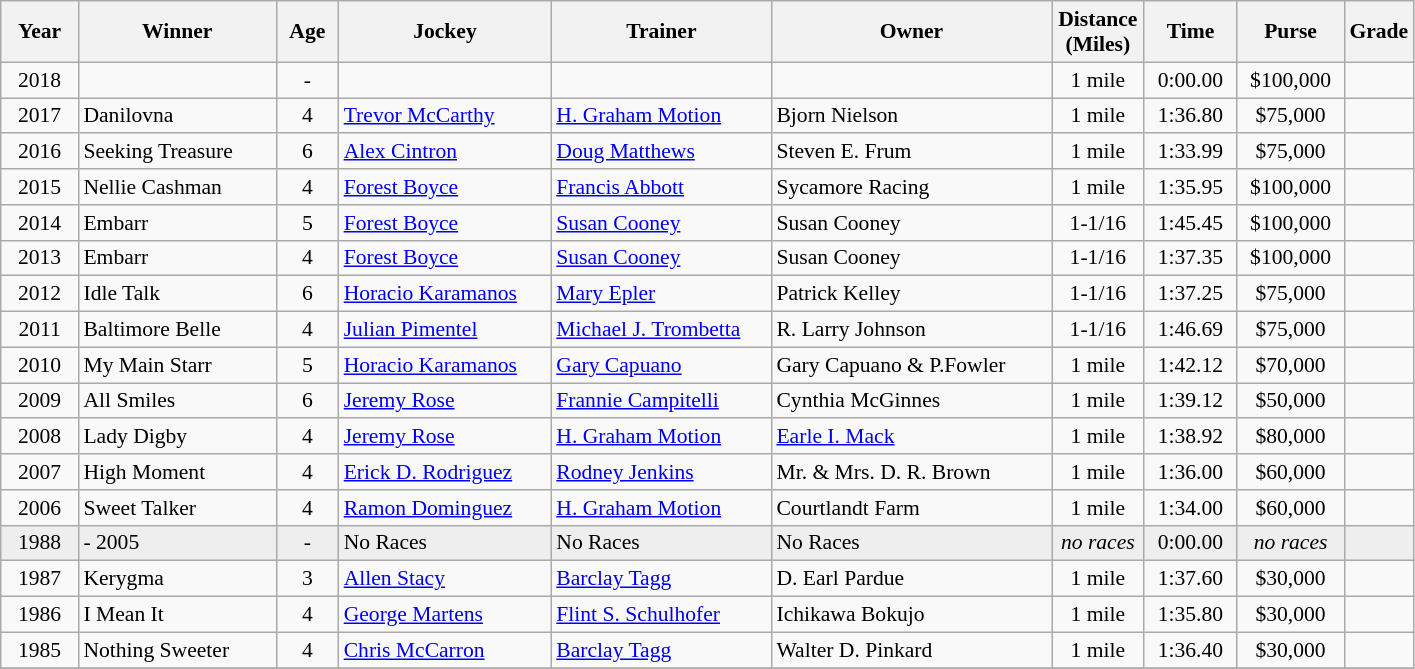<table class="wikitable sortable" style="font-size:90%">
<tr>
<th style="width:45px">Year<br></th>
<th style="width:125px">Winner<br></th>
<th style="width:35px">Age<br></th>
<th style="width:135px">Jockey<br></th>
<th style="width:140px">Trainer<br></th>
<th style="width:180px">Owner<br></th>
<th style="width:55px">Distance<br> (Miles) <br></th>
<th style="width:55px">Time<br></th>
<th style="width:65px">Purse<br></th>
<th style="width:35px">Grade</th>
</tr>
<tr>
<td align=center>2018</td>
<td></td>
<td align=center>-</td>
<td></td>
<td></td>
<td></td>
<td align=center>1 mile</td>
<td align=center>0:00.00</td>
<td align=center>$100,000</td>
<td align=center></td>
</tr>
<tr>
<td align=center>2017</td>
<td>Danilovna</td>
<td align=center>4</td>
<td><a href='#'>Trevor McCarthy</a></td>
<td><a href='#'>H. Graham Motion</a></td>
<td>Bjorn Nielson</td>
<td align=center>1 mile</td>
<td align=center>1:36.80</td>
<td align=center>$75,000</td>
<td align=center></td>
</tr>
<tr>
<td align=center>2016</td>
<td>Seeking Treasure</td>
<td align=center>6</td>
<td><a href='#'>Alex Cintron</a></td>
<td><a href='#'>Doug Matthews</a></td>
<td>Steven E. Frum</td>
<td align=center>1 mile</td>
<td align=center>1:33.99</td>
<td align=center>$75,000</td>
<td align=center></td>
</tr>
<tr>
<td align=center>2015</td>
<td>Nellie Cashman</td>
<td align=center>4</td>
<td><a href='#'>Forest Boyce</a></td>
<td><a href='#'>Francis Abbott</a></td>
<td>Sycamore Racing</td>
<td align=center>1 mile</td>
<td align=center>1:35.95</td>
<td align=center>$100,000</td>
<td align=center></td>
</tr>
<tr>
<td align=center>2014</td>
<td>Embarr</td>
<td align=center>5</td>
<td><a href='#'>Forest Boyce</a></td>
<td><a href='#'>Susan Cooney</a></td>
<td>Susan Cooney</td>
<td align=center>1-1/16</td>
<td align=center>1:45.45</td>
<td align=center>$100,000</td>
<td align=center></td>
</tr>
<tr>
<td align=center>2013</td>
<td>Embarr</td>
<td align=center>4</td>
<td><a href='#'>Forest Boyce</a></td>
<td><a href='#'>Susan Cooney</a></td>
<td>Susan Cooney</td>
<td align=center>1-1/16</td>
<td align=center>1:37.35</td>
<td align=center>$100,000</td>
<td align=center></td>
</tr>
<tr>
<td align=center>2012</td>
<td>Idle Talk</td>
<td align=center>6</td>
<td><a href='#'>Horacio Karamanos</a></td>
<td><a href='#'>Mary Epler</a></td>
<td>Patrick Kelley</td>
<td align=center>1-1/16</td>
<td align=center>1:37.25</td>
<td align=center>$75,000</td>
<td align=center></td>
</tr>
<tr>
<td align=center>2011</td>
<td>Baltimore Belle</td>
<td align=center>4</td>
<td><a href='#'>Julian Pimentel</a></td>
<td><a href='#'>Michael J. Trombetta</a></td>
<td>R. Larry Johnson</td>
<td align=center>1-1/16</td>
<td align=center>1:46.69</td>
<td align=center>$75,000</td>
<td align=center></td>
</tr>
<tr>
<td align=center>2010</td>
<td>My Main Starr</td>
<td align=center>5</td>
<td><a href='#'>Horacio Karamanos</a></td>
<td><a href='#'>Gary Capuano</a></td>
<td>Gary Capuano & P.Fowler</td>
<td align=center>1 mile</td>
<td align=center>1:42.12</td>
<td align=center>$70,000</td>
<td align=center></td>
</tr>
<tr>
<td align=center>2009</td>
<td>All Smiles</td>
<td align=center>6</td>
<td><a href='#'>Jeremy Rose</a></td>
<td><a href='#'>Frannie Campitelli</a></td>
<td>Cynthia McGinnes</td>
<td align=center>1 mile</td>
<td align=center>1:39.12</td>
<td align=center>$50,000</td>
<td align=center></td>
</tr>
<tr>
<td align=center>2008</td>
<td>Lady Digby</td>
<td align=center>4</td>
<td><a href='#'>Jeremy Rose</a></td>
<td><a href='#'>H. Graham Motion</a></td>
<td><a href='#'>Earle I. Mack</a></td>
<td align=center>1 mile</td>
<td align=center>1:38.92</td>
<td align=center>$80,000</td>
<td align=center></td>
</tr>
<tr>
<td align=center>2007</td>
<td>High Moment</td>
<td align=center>4</td>
<td><a href='#'>Erick D. Rodriguez</a></td>
<td><a href='#'>Rodney Jenkins</a></td>
<td>Mr. & Mrs. D. R. Brown</td>
<td align=center>1 mile</td>
<td align=center>1:36.00</td>
<td align=center>$60,000</td>
<td align=center></td>
</tr>
<tr>
<td align=center>2006</td>
<td>Sweet Talker</td>
<td align=center>4</td>
<td><a href='#'>Ramon Dominguez</a></td>
<td><a href='#'>H. Graham Motion</a></td>
<td>Courtlandt Farm</td>
<td align=center>1 mile</td>
<td align=center>1:34.00</td>
<td align=center>$60,000</td>
<td align=center></td>
</tr>
<tr bgcolor="#eeeeee">
<td align=center>1988</td>
<td>- 2005</td>
<td align=center>-</td>
<td>No Races</td>
<td>No Races</td>
<td>No Races</td>
<td align=center><em>no races</em></td>
<td align=center>0:00.00</td>
<td align=center><em>no races</em></td>
<td align=center></td>
</tr>
<tr>
<td align=center>1987</td>
<td>Kerygma</td>
<td align=center>3</td>
<td><a href='#'>Allen Stacy</a></td>
<td><a href='#'>Barclay Tagg</a></td>
<td>D. Earl Pardue</td>
<td align=center>1 mile</td>
<td align=center>1:37.60</td>
<td align=center>$30,000</td>
<td align=center></td>
</tr>
<tr>
<td align=center>1986</td>
<td>I Mean It</td>
<td align=center>4</td>
<td><a href='#'>George Martens</a></td>
<td><a href='#'>Flint S. Schulhofer</a></td>
<td>Ichikawa Bokujo</td>
<td align=center>1 mile</td>
<td align=center>1:35.80</td>
<td align=center>$30,000</td>
<td align=center></td>
</tr>
<tr>
<td align=center>1985</td>
<td>Nothing Sweeter</td>
<td align=center>4</td>
<td><a href='#'>Chris McCarron</a></td>
<td><a href='#'>Barclay Tagg</a></td>
<td>Walter D. Pinkard</td>
<td align=center>1 mile</td>
<td align=center>1:36.40</td>
<td align=center>$30,000</td>
<td align=center></td>
</tr>
<tr>
</tr>
</table>
